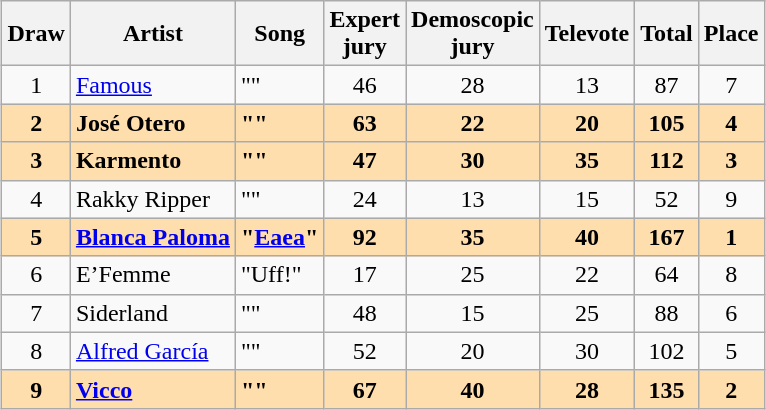<table class="sortable wikitable" style="margin: 1em auto 1em auto; text-align:center;">
<tr>
<th>Draw</th>
<th>Artist</th>
<th>Song</th>
<th>Expert<br>jury</th>
<th>Demoscopic<br>jury</th>
<th>Televote</th>
<th>Total</th>
<th>Place</th>
</tr>
<tr>
<td>1</td>
<td align="left"><a href='#'>Famous</a></td>
<td align="left">""</td>
<td>46</td>
<td>28</td>
<td>13</td>
<td>87</td>
<td>7</td>
</tr>
<tr style="font-weight:bold; background:navajowhite;">
<td>2</td>
<td align="left">José Otero</td>
<td align="left">""</td>
<td>63</td>
<td>22</td>
<td>20</td>
<td>105</td>
<td>4</td>
</tr>
<tr style="font-weight:bold; background:navajowhite;">
<td>3</td>
<td align="left">Karmento</td>
<td align="left">""</td>
<td>47</td>
<td>30</td>
<td>35</td>
<td>112</td>
<td>3</td>
</tr>
<tr>
<td>4</td>
<td align="left">Rakky Ripper</td>
<td align="left">""</td>
<td>24</td>
<td>13</td>
<td>15</td>
<td>52</td>
<td>9</td>
</tr>
<tr style="font-weight:bold; background:navajowhite;">
<td>5</td>
<td align="left"><a href='#'>Blanca Paloma</a></td>
<td align="left">"<a href='#'>Eaea</a>"</td>
<td>92</td>
<td>35</td>
<td>40</td>
<td>167</td>
<td>1</td>
</tr>
<tr>
<td>6</td>
<td align="left">E’Femme</td>
<td align="left">"Uff!"</td>
<td>17</td>
<td>25</td>
<td>22</td>
<td>64</td>
<td>8</td>
</tr>
<tr>
<td>7</td>
<td align="left">Siderland</td>
<td align="left">""</td>
<td>48</td>
<td>15</td>
<td>25</td>
<td>88</td>
<td>6</td>
</tr>
<tr>
<td>8</td>
<td align="left"><a href='#'>Alfred García</a></td>
<td align="left">""</td>
<td>52</td>
<td>20</td>
<td>30</td>
<td>102</td>
<td>5</td>
</tr>
<tr style="font-weight:bold; background:navajowhite;">
<td>9</td>
<td align="left"><a href='#'>Vicco</a></td>
<td align="left">""</td>
<td>67</td>
<td>40</td>
<td>28</td>
<td>135</td>
<td>2</td>
</tr>
</table>
